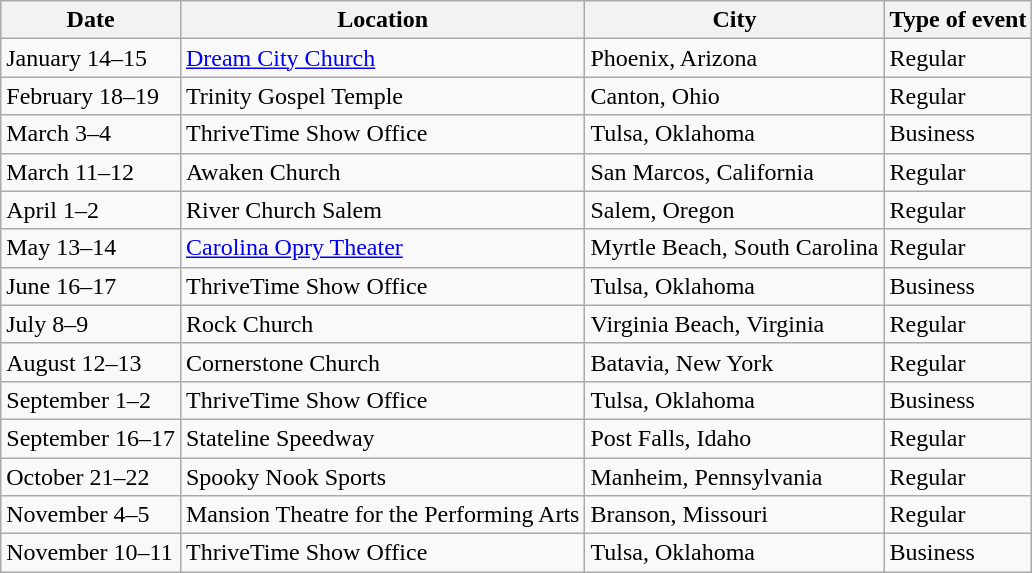<table class="wikitable">
<tr>
<th>Date</th>
<th>Location</th>
<th>City</th>
<th>Type of event</th>
</tr>
<tr>
<td>January 14–15</td>
<td><a href='#'>Dream City Church</a></td>
<td>Phoenix, Arizona</td>
<td>Regular</td>
</tr>
<tr>
<td>February 18–19</td>
<td>Trinity Gospel Temple</td>
<td>Canton, Ohio</td>
<td>Regular</td>
</tr>
<tr>
<td>March 3–4</td>
<td>ThriveTime Show Office</td>
<td>Tulsa, Oklahoma</td>
<td>Business</td>
</tr>
<tr>
<td>March 11–12</td>
<td>Awaken Church</td>
<td>San Marcos, California</td>
<td>Regular</td>
</tr>
<tr>
<td>April 1–2</td>
<td>River Church Salem</td>
<td>Salem, Oregon</td>
<td>Regular</td>
</tr>
<tr>
<td>May 13–14</td>
<td><a href='#'>Carolina Opry Theater</a></td>
<td>Myrtle Beach, South Carolina</td>
<td>Regular</td>
</tr>
<tr>
<td>June 16–17</td>
<td>ThriveTime Show Office</td>
<td>Tulsa, Oklahoma</td>
<td>Business</td>
</tr>
<tr>
<td>July 8–9</td>
<td>Rock Church</td>
<td>Virginia Beach, Virginia</td>
<td>Regular</td>
</tr>
<tr>
<td>August 12–13</td>
<td>Cornerstone Church</td>
<td>Batavia, New York</td>
<td>Regular</td>
</tr>
<tr>
<td>September 1–2</td>
<td>ThriveTime Show Office</td>
<td>Tulsa, Oklahoma</td>
<td>Business</td>
</tr>
<tr>
<td>September 16–17</td>
<td>Stateline Speedway</td>
<td>Post Falls, Idaho</td>
<td>Regular</td>
</tr>
<tr>
<td>October 21–22</td>
<td>Spooky Nook Sports</td>
<td>Manheim, Pennsylvania</td>
<td>Regular</td>
</tr>
<tr>
<td>November 4–5</td>
<td>Mansion Theatre for the Performing Arts</td>
<td>Branson, Missouri</td>
<td>Regular</td>
</tr>
<tr>
<td>November 10–11</td>
<td>ThriveTime Show Office</td>
<td>Tulsa, Oklahoma</td>
<td>Business</td>
</tr>
</table>
